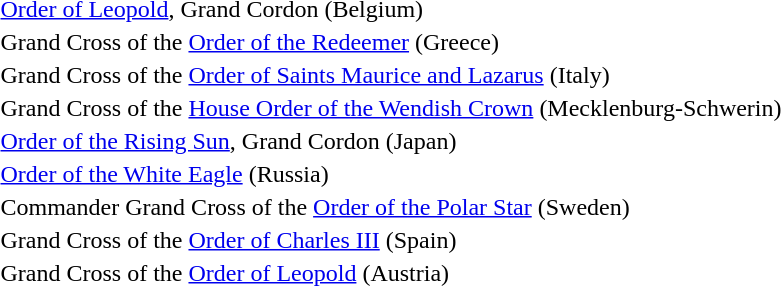<table>
<tr>
<td></td>
<td><a href='#'>Order of Leopold</a>, Grand Cordon (Belgium)</td>
</tr>
<tr>
<td></td>
<td>Grand Cross of the <a href='#'>Order of the Redeemer</a> (Greece)</td>
</tr>
<tr>
<td></td>
<td>Grand Cross of the <a href='#'>Order of Saints Maurice and Lazarus</a> (Italy)</td>
</tr>
<tr>
<td></td>
<td>Grand Cross of the <a href='#'>House Order of the Wendish Crown</a> (Mecklenburg-Schwerin)</td>
</tr>
<tr>
<td></td>
<td><a href='#'>Order of the Rising Sun</a>, Grand Cordon (Japan)</td>
</tr>
<tr>
<td></td>
<td><a href='#'>Order of the White Eagle</a> (Russia)</td>
</tr>
<tr>
<td></td>
<td>Commander Grand Cross of the <a href='#'>Order of the Polar Star</a> (Sweden)</td>
</tr>
<tr>
<td></td>
<td>Grand Cross of the <a href='#'>Order of Charles III</a> (Spain)</td>
</tr>
<tr>
<td></td>
<td>Grand Cross of the <a href='#'>Order of Leopold</a> (Austria)</td>
</tr>
<tr>
</tr>
</table>
